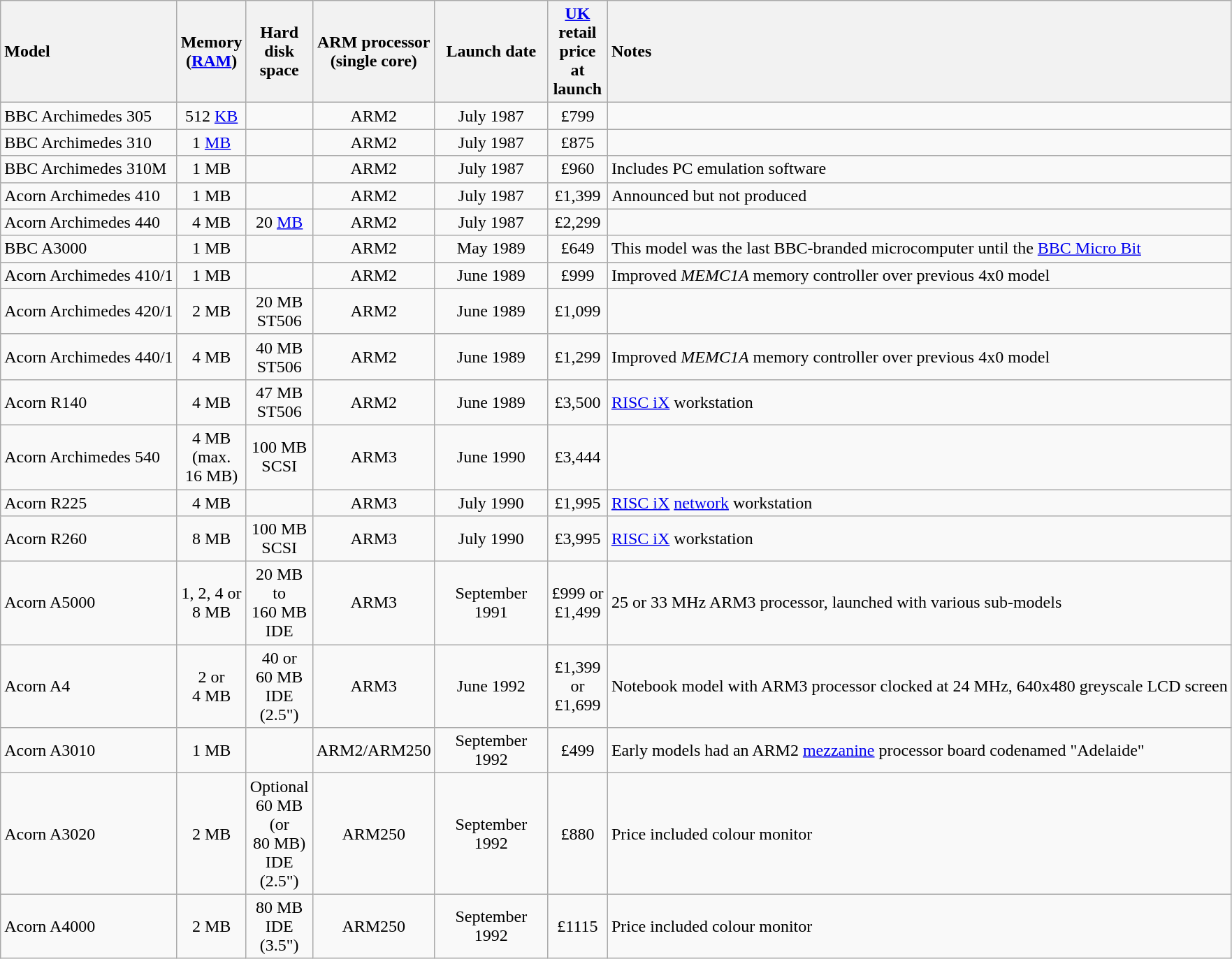<table class="wikitable sortable">
<tr>
<th style="text-align:left">Model</th>
<th style="text-align:center; width:50px">Memory (<a href='#'>RAM</a>)</th>
<th style="text-align:center; width:50px">Hard disk space</th>
<th style="text-align:center; width:50px">ARM processor (single core)</th>
<th style="text-align:center; width:100px">Launch date</th>
<th style="text-align:center; width:50px"><a href='#'>UK</a> retail price at launch</th>
<th style="text-align:left;">Notes</th>
</tr>
<tr>
<td>BBC Archimedes 305</td>
<td style="text-align:center">512 <a href='#'>KB</a></td>
<td></td>
<td style="text-align:center">ARM2</td>
<td style="text-align:center">July 1987</td>
<td style="text-align:center">£799</td>
<td style="text-align:left"></td>
</tr>
<tr>
<td>BBC Archimedes 310</td>
<td style="text-align:center">1 <a href='#'>MB</a></td>
<td></td>
<td style="text-align:center">ARM2</td>
<td style="text-align:center">July 1987</td>
<td style="text-align:center">£875</td>
<td style="text-align:left"></td>
</tr>
<tr>
<td>BBC Archimedes 310M</td>
<td style="text-align:center">1 MB</td>
<td></td>
<td style="text-align:center">ARM2</td>
<td style="text-align:center">July 1987</td>
<td style="text-align:center">£960</td>
<td style="text-align:left">Includes PC emulation software</td>
</tr>
<tr>
<td>Acorn Archimedes 410</td>
<td style="text-align:center">1 MB</td>
<td></td>
<td style="text-align:center">ARM2</td>
<td style="text-align:center">July 1987</td>
<td style="text-align:center">£1,399</td>
<td style="text-align:left">Announced but not produced</td>
</tr>
<tr>
<td>Acorn Archimedes 440</td>
<td style="text-align:center">4 MB</td>
<td style="text-align:center">20 <a href='#'>MB</a></td>
<td style="text-align:center">ARM2</td>
<td style="text-align:center">July 1987</td>
<td style="text-align:center">£2,299</td>
<td style="text-align:left"></td>
</tr>
<tr>
<td>BBC A3000</td>
<td style="text-align:center">1 MB</td>
<td></td>
<td style="text-align:center">ARM2</td>
<td style="text-align:center">May 1989</td>
<td style="text-align:center">£649</td>
<td style="text-align:left">This model was the last BBC-branded microcomputer until the <a href='#'>BBC Micro Bit</a></td>
</tr>
<tr>
<td>Acorn Archimedes 410/1</td>
<td style="text-align:center">1 MB</td>
<td></td>
<td style="text-align:center">ARM2</td>
<td style="text-align:center">June 1989</td>
<td style="text-align:center">£999</td>
<td style="text-align:left">Improved <em>MEMC1A</em> memory controller over previous 4x0 model</td>
</tr>
<tr>
<td>Acorn Archimedes 420/1</td>
<td style="text-align:center">2 MB</td>
<td style="text-align:center">20 MB ST506</td>
<td style="text-align:center">ARM2</td>
<td style="text-align:center">June 1989</td>
<td style="text-align:center">£1,099</td>
<td style="text-align:left"></td>
</tr>
<tr>
<td>Acorn Archimedes 440/1</td>
<td style="text-align:center">4 MB</td>
<td style="text-align:center">40 MB ST506</td>
<td style="text-align:center">ARM2</td>
<td style="text-align:center">June 1989</td>
<td style="text-align:center">£1,299</td>
<td style="text-align:left">Improved <em>MEMC1A</em> memory controller over previous 4x0 model</td>
</tr>
<tr>
<td>Acorn R140</td>
<td style="text-align:center">4 MB</td>
<td style="text-align:center">47 MB ST506</td>
<td style="text-align:center">ARM2</td>
<td style="text-align:center">June 1989</td>
<td style="text-align:center">£3,500</td>
<td style="text-align:left"><a href='#'>RISC iX</a> workstation</td>
</tr>
<tr>
<td>Acorn Archimedes 540</td>
<td style="text-align:center">4 MB (max. 16 MB)</td>
<td style="text-align:center">100 MB SCSI</td>
<td style="text-align:center">ARM3</td>
<td style="text-align:center">June 1990</td>
<td style="text-align:center">£3,444</td>
<td style="text-align:left"></td>
</tr>
<tr>
<td>Acorn R225</td>
<td style="text-align:center">4 MB</td>
<td></td>
<td style="text-align:center">ARM3</td>
<td style="text-align:center">July 1990</td>
<td style="text-align:center">£1,995</td>
<td style="text-align:left"><a href='#'>RISC iX</a> <a href='#'>network</a> workstation</td>
</tr>
<tr>
<td>Acorn R260</td>
<td style="text-align:center">8 MB</td>
<td style="text-align:center">100 MB SCSI</td>
<td style="text-align:center">ARM3</td>
<td style="text-align:center">July 1990</td>
<td style="text-align:center">£3,995</td>
<td style="text-align:left"><a href='#'>RISC iX</a> workstation</td>
</tr>
<tr>
<td>Acorn A5000</td>
<td style="text-align:center">1, 2, 4 or 8 MB</td>
<td style="text-align:center">20 MB to 160 MB IDE</td>
<td style="text-align:center">ARM3</td>
<td style="text-align:center">September 1991</td>
<td style="text-align:center">£999 or £1,499</td>
<td style="text-align:left">25 or 33 MHz ARM3 processor, launched with various sub-models</td>
</tr>
<tr>
<td>Acorn A4</td>
<td style="text-align:center">2 or 4 MB</td>
<td style="text-align:center">40 or 60 MB IDE (2.5")</td>
<td style="text-align:center">ARM3</td>
<td style="text-align:center">June 1992</td>
<td style="text-align:center">£1,399 or £1,699</td>
<td style="text-align:left">Notebook model with ARM3 processor clocked at 24 MHz, 640x480 greyscale LCD screen</td>
</tr>
<tr>
<td>Acorn A3010</td>
<td style="text-align:center">1 MB</td>
<td></td>
<td style="text-align:center">ARM2/ARM250</td>
<td style="text-align:center">September 1992</td>
<td style="text-align:center">£499</td>
<td style="text-align:left">Early models had an ARM2 <a href='#'>mezzanine</a> processor board codenamed "Adelaide"</td>
</tr>
<tr>
<td>Acorn A3020</td>
<td style="text-align:center">2 MB</td>
<td style="text-align:center">Optional 60 MB (or 80 MB) IDE (2.5")</td>
<td style="text-align:center">ARM250</td>
<td style="text-align:center">September 1992</td>
<td style="text-align:center">£880</td>
<td style="text-align:left">Price included colour monitor</td>
</tr>
<tr>
<td>Acorn A4000</td>
<td style="text-align:center">2 MB</td>
<td style="text-align:center">80 MB IDE (3.5")</td>
<td style="text-align:center">ARM250</td>
<td style="text-align:center">September 1992</td>
<td style="text-align:center">£1115</td>
<td style="text-align:left">Price included colour monitor</td>
</tr>
</table>
